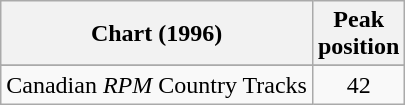<table class="wikitable sortable">
<tr>
<th>Chart (1996)</th>
<th>Peak<br>position</th>
</tr>
<tr>
</tr>
<tr>
<td>Canadian <em>RPM</em> Country Tracks</td>
<td align="center">42</td>
</tr>
</table>
